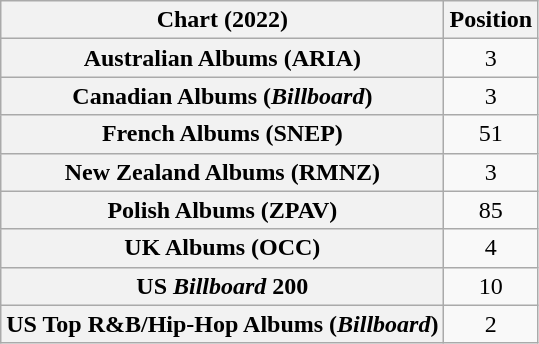<table class="wikitable sortable plainrowheaders" style="text-align:center">
<tr>
<th scope="col">Chart (2022)</th>
<th scope="col">Position</th>
</tr>
<tr>
<th scope="row">Australian Albums (ARIA)</th>
<td>3</td>
</tr>
<tr>
<th scope="row">Canadian Albums (<em>Billboard</em>)</th>
<td>3</td>
</tr>
<tr>
<th scope="row">French Albums (SNEP)</th>
<td>51</td>
</tr>
<tr>
<th scope="row">New Zealand Albums (RMNZ)</th>
<td>3</td>
</tr>
<tr>
<th scope="row">Polish Albums (ZPAV)</th>
<td>85</td>
</tr>
<tr>
<th scope="row">UK Albums (OCC)</th>
<td>4</td>
</tr>
<tr>
<th scope="row">US <em>Billboard</em> 200</th>
<td>10</td>
</tr>
<tr>
<th scope="row">US Top R&B/Hip-Hop Albums (<em>Billboard</em>)</th>
<td>2</td>
</tr>
</table>
